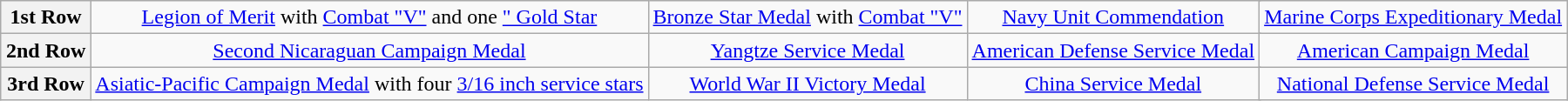<table class="wikitable" style="margin:1em auto; text-align:center;">
<tr>
<th>1st Row</th>
<td colspan="4"><a href='#'>Legion of Merit</a> with <a href='#'>Combat "V"</a> and one <a href='#'>" Gold Star</a></td>
<td colspan="4"><a href='#'>Bronze Star Medal</a> with <a href='#'>Combat "V"</a></td>
<td colspan="4"><a href='#'>Navy Unit Commendation</a></td>
<td colspan="4"><a href='#'>Marine Corps Expeditionary Medal</a></td>
</tr>
<tr>
<th>2nd Row</th>
<td colspan="4"><a href='#'>Second Nicaraguan Campaign Medal</a></td>
<td colspan="4"><a href='#'>Yangtze Service Medal</a></td>
<td colspan="4"><a href='#'>American Defense Service Medal</a></td>
<td colspan="4"><a href='#'>American Campaign Medal</a></td>
</tr>
<tr>
<th>3rd Row</th>
<td colspan="4"><a href='#'>Asiatic-Pacific Campaign Medal</a> with four <a href='#'>3/16 inch service stars</a></td>
<td colspan="4"><a href='#'>World War II Victory Medal</a></td>
<td colspan="4"><a href='#'>China Service Medal</a></td>
<td colspan="4"><a href='#'>National Defense Service Medal</a></td>
</tr>
</table>
